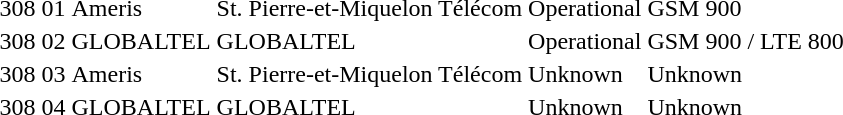<table>
<tr>
<td>308</td>
<td>01</td>
<td>Ameris</td>
<td>St. Pierre-et-Miquelon Télécom</td>
<td>Operational</td>
<td>GSM 900</td>
<td></td>
</tr>
<tr>
<td>308</td>
<td>02</td>
<td>GLOBALTEL</td>
<td>GLOBALTEL</td>
<td>Operational</td>
<td>GSM 900 / LTE 800</td>
<td></td>
</tr>
<tr>
<td>308</td>
<td>03</td>
<td>Ameris</td>
<td>St. Pierre-et-Miquelon Télécom</td>
<td>Unknown</td>
<td>Unknown</td>
<td></td>
</tr>
<tr>
<td>308</td>
<td>04</td>
<td>GLOBALTEL</td>
<td>GLOBALTEL</td>
<td>Unknown</td>
<td>Unknown</td>
<td></td>
</tr>
</table>
